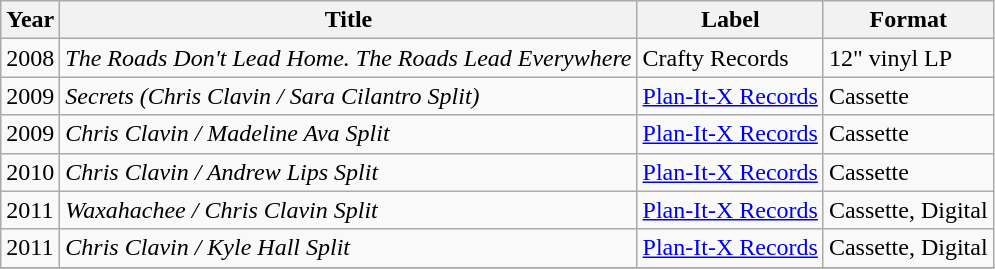<table class="wikitable">
<tr>
<th>Year</th>
<th>Title</th>
<th>Label</th>
<th>Format</th>
</tr>
<tr>
<td>2008</td>
<td><em>The Roads Don't Lead Home. The Roads Lead Everywhere</em></td>
<td>Crafty Records</td>
<td>12" vinyl LP</td>
</tr>
<tr>
<td>2009</td>
<td><em>Secrets (Chris Clavin / Sara Cilantro Split)</em></td>
<td><a href='#'>Plan-It-X Records</a></td>
<td>Cassette</td>
</tr>
<tr>
<td>2009</td>
<td><em>Chris Clavin / Madeline Ava Split</em></td>
<td><a href='#'>Plan-It-X Records</a></td>
<td>Cassette</td>
</tr>
<tr>
<td>2010</td>
<td><em>Chris Clavin / Andrew Lips Split</em></td>
<td><a href='#'>Plan-It-X Records</a></td>
<td>Cassette</td>
</tr>
<tr>
<td>2011</td>
<td><em>Waxahachee / Chris Clavin Split</em></td>
<td><a href='#'>Plan-It-X Records</a></td>
<td>Cassette, Digital</td>
</tr>
<tr>
<td>2011</td>
<td><em>Chris Clavin / Kyle Hall Split</em></td>
<td><a href='#'>Plan-It-X Records</a></td>
<td>Cassette, Digital</td>
</tr>
<tr>
</tr>
</table>
